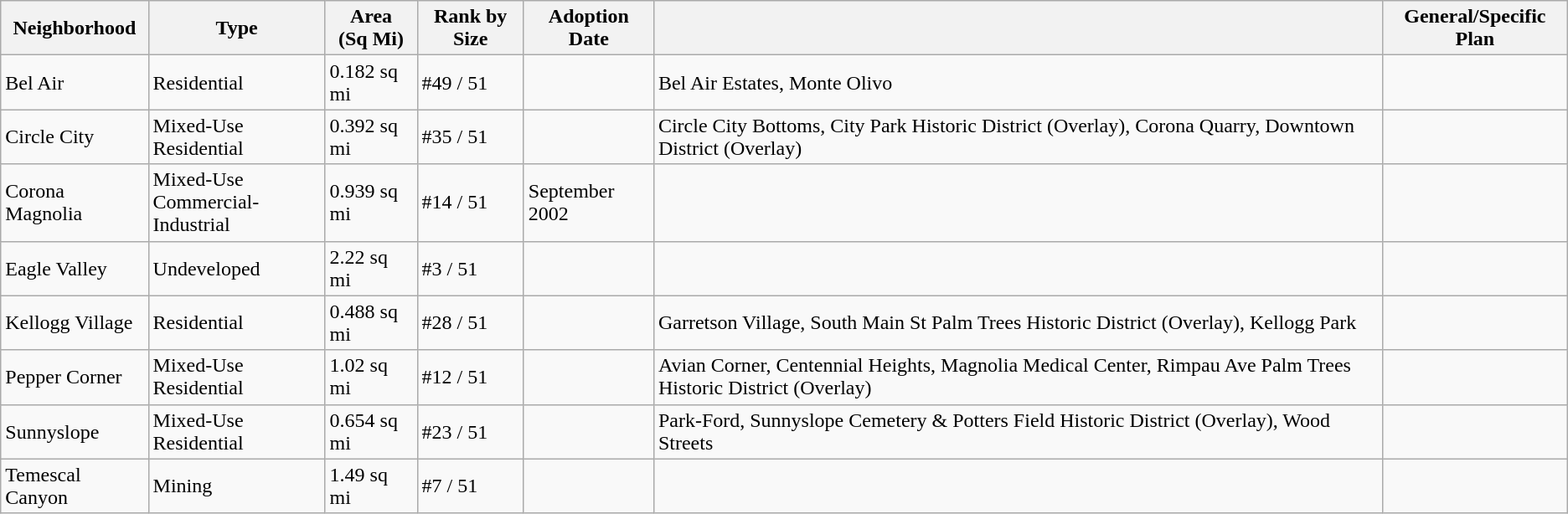<table class="wikitable">
<tr>
<th>Neighborhood</th>
<th>Type</th>
<th>Area<br>(Sq Mi)</th>
<th>Rank by Size</th>
<th>Adoption Date</th>
<th></th>
<th>General/Specific Plan</th>
</tr>
<tr>
<td>Bel Air</td>
<td>Residential</td>
<td>0.182 sq mi</td>
<td>#49 / 51</td>
<td></td>
<td>Bel Air Estates, Monte Olivo</td>
<td></td>
</tr>
<tr>
<td>Circle City</td>
<td>Mixed-Use Residential</td>
<td>0.392 sq mi</td>
<td>#35 / 51</td>
<td></td>
<td>Circle City Bottoms, City Park Historic District (Overlay), Corona Quarry, Downtown District (Overlay)</td>
<td></td>
</tr>
<tr>
<td>Corona Magnolia</td>
<td>Mixed-Use<br>Commercial-Industrial</td>
<td>0.939 sq mi</td>
<td>#14 / 51</td>
<td>September 2002</td>
<td></td>
<td></td>
</tr>
<tr>
<td>Eagle Valley</td>
<td>Undeveloped</td>
<td>2.22 sq mi</td>
<td>#3 / 51</td>
<td></td>
<td></td>
<td></td>
</tr>
<tr>
<td>Kellogg Village</td>
<td>Residential</td>
<td>0.488 sq mi</td>
<td>#28 / 51</td>
<td></td>
<td>Garretson Village, South Main St Palm Trees Historic District (Overlay), Kellogg Park</td>
<td></td>
</tr>
<tr>
<td>Pepper Corner</td>
<td>Mixed-Use Residential</td>
<td>1.02 sq mi</td>
<td>#12 / 51</td>
<td></td>
<td>Avian Corner, Centennial Heights, Magnolia Medical Center, Rimpau Ave Palm Trees Historic District (Overlay)</td>
<td></td>
</tr>
<tr>
<td>Sunnyslope</td>
<td>Mixed-Use Residential</td>
<td>0.654 sq mi</td>
<td>#23 / 51</td>
<td></td>
<td>Park-Ford, Sunnyslope Cemetery & Potters Field Historic District (Overlay), Wood Streets</td>
<td></td>
</tr>
<tr>
<td>Temescal Canyon</td>
<td>Mining</td>
<td>1.49 sq mi</td>
<td>#7 / 51</td>
<td></td>
<td></td>
<td></td>
</tr>
</table>
